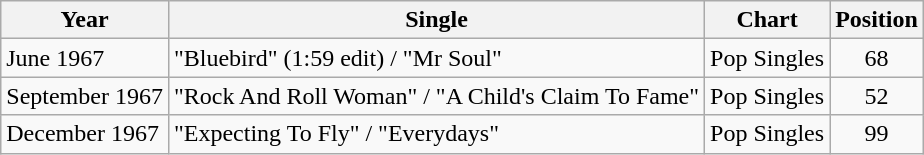<table class="wikitable">
<tr>
<th>Year</th>
<th>Single</th>
<th>Chart</th>
<th>Position</th>
</tr>
<tr>
<td>June 1967</td>
<td>"Bluebird" (1:59 edit) / "Mr Soul"</td>
<td>Pop Singles</td>
<td align="center">68</td>
</tr>
<tr>
<td>September 1967</td>
<td>"Rock And Roll Woman" / "A Child's Claim To Fame"</td>
<td>Pop Singles</td>
<td align="center">52</td>
</tr>
<tr>
<td>December 1967</td>
<td>"Expecting To Fly" / "Everydays"</td>
<td>Pop Singles</td>
<td align="center">99</td>
</tr>
</table>
